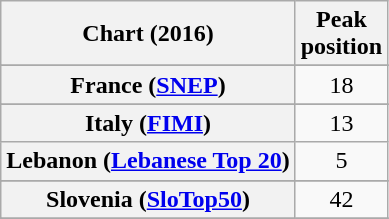<table class="wikitable sortable plainrowheaders" style="text-align:center;">
<tr>
<th scope="col">Chart (2016)</th>
<th scope="col">Peak<br>position</th>
</tr>
<tr>
</tr>
<tr>
</tr>
<tr>
</tr>
<tr>
</tr>
<tr>
</tr>
<tr>
</tr>
<tr>
</tr>
<tr>
</tr>
<tr>
</tr>
<tr>
<th scope="row">France (<a href='#'>SNEP</a>)</th>
<td>18</td>
</tr>
<tr>
</tr>
<tr>
</tr>
<tr>
</tr>
<tr>
</tr>
<tr>
</tr>
<tr>
<th scope="row">Italy (<a href='#'>FIMI</a>)</th>
<td>13</td>
</tr>
<tr>
<th scope="row">Lebanon (<a href='#'>Lebanese Top 20</a>)</th>
<td>5</td>
</tr>
<tr>
</tr>
<tr>
</tr>
<tr>
</tr>
<tr>
</tr>
<tr>
</tr>
<tr>
</tr>
<tr>
<th scope="row">Slovenia (<a href='#'>SloTop50</a>)</th>
<td>42</td>
</tr>
<tr>
</tr>
<tr>
</tr>
<tr>
</tr>
<tr>
</tr>
<tr>
</tr>
<tr>
</tr>
<tr>
</tr>
</table>
